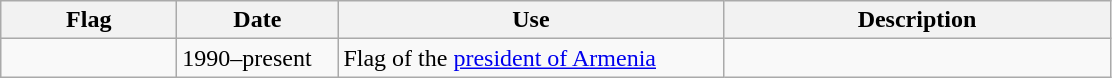<table class="wikitable">
<tr>
<th width="110">Flag</th>
<th width="100">Date</th>
<th width="250">Use</th>
<th width="250">Description</th>
</tr>
<tr>
<td></td>
<td>1990–present</td>
<td>Flag of the <a href='#'>president of Armenia</a></td>
<td></td>
</tr>
</table>
